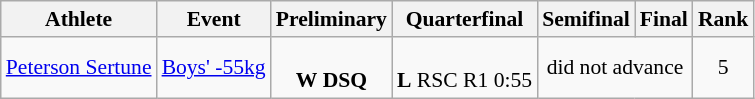<table class="wikitable" style="text-align:left; font-size:90%">
<tr>
<th>Athlete</th>
<th>Event</th>
<th>Preliminary</th>
<th>Quarterfinal</th>
<th>Semifinal</th>
<th>Final</th>
<th>Rank</th>
</tr>
<tr>
<td><a href='#'>Peterson Sertune</a></td>
<td><a href='#'>Boys' -55kg</a></td>
<td align=center> <br> <strong>W</strong> <strong>DSQ</strong></td>
<td align=center> <br> <strong>L</strong> RSC R1 0:55</td>
<td align=center colspan=2>did not advance</td>
<td align=center>5</td>
</tr>
</table>
